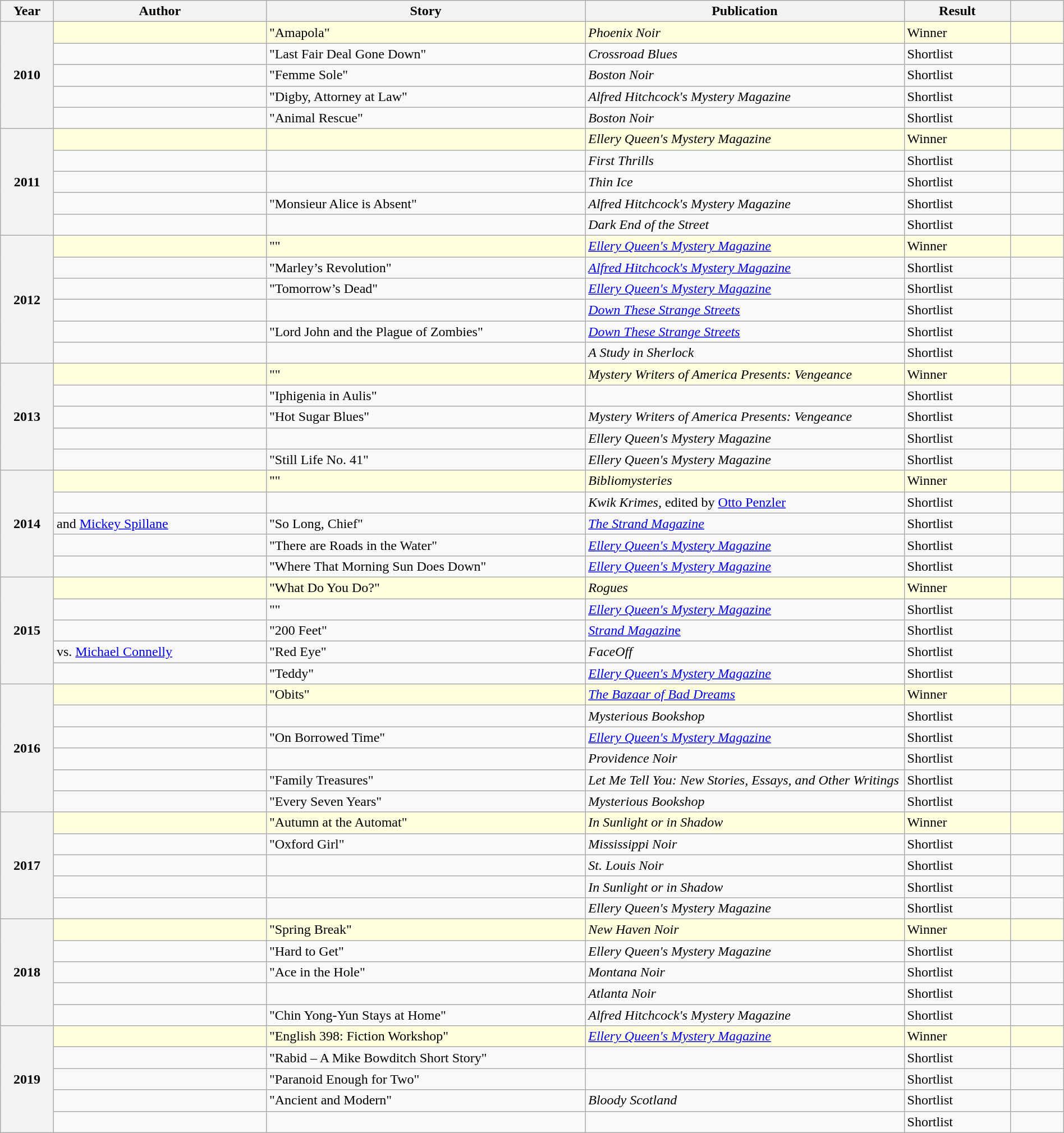<table class="wikitable sortable mw-collapsible" style="width:100%">
<tr>
<th scope="col" width="5%">Year</th>
<th scope="col" width="20%">Author</th>
<th scope="col" width="30%">Story</th>
<th scope="col" width="30%">Publication</th>
<th scope="col" width="10%">Result</th>
<th scope="col" width="5%"></th>
</tr>
<tr style="background:lightyellow;">
<th rowspan="5">2010</th>
<td></td>
<td>"Amapola"</td>
<td><em>Phoenix Noir</em></td>
<td>Winner</td>
<td></td>
</tr>
<tr>
<td></td>
<td>"Last Fair Deal Gone Down"</td>
<td><em>Crossroad Blues</em></td>
<td>Shortlist</td>
<td></td>
</tr>
<tr>
<td></td>
<td>"Femme Sole"</td>
<td><em>Boston Noir</em></td>
<td>Shortlist</td>
<td></td>
</tr>
<tr>
<td></td>
<td>"Digby, Attorney at Law"</td>
<td><em>Alfred Hitchcock's Mystery Magazine</em></td>
<td>Shortlist</td>
<td></td>
</tr>
<tr>
<td></td>
<td>"Animal Rescue"</td>
<td><em>Boston Noir</em></td>
<td>Shortlist</td>
<td></td>
</tr>
<tr style="background:lightyellow;">
<th rowspan="5">2011</th>
<td></td>
<td></td>
<td><em>Ellery Queen's Mystery Magazine</em></td>
<td>Winner</td>
<td></td>
</tr>
<tr>
<td></td>
<td></td>
<td><em>First Thrills</em></td>
<td>Shortlist</td>
<td></td>
</tr>
<tr>
<td></td>
<td></td>
<td><em>Thin Ice</em></td>
<td>Shortlist</td>
<td></td>
</tr>
<tr>
<td></td>
<td>"Monsieur Alice is Absent"</td>
<td><em>Alfred Hitchcock's Mystery Magazine</em></td>
<td>Shortlist</td>
<td></td>
</tr>
<tr>
<td></td>
<td></td>
<td><em>Dark End of the Street</em></td>
<td>Shortlist</td>
<td></td>
</tr>
<tr style="background:lightyellow;">
<th rowspan="6">2012</th>
<td></td>
<td>""</td>
<td><em><a href='#'>Ellery Queen's Mystery Magazine</a></em></td>
<td>Winner</td>
<td></td>
</tr>
<tr>
<td></td>
<td>"Marley’s Revolution"</td>
<td><em><a href='#'>Alfred Hitchcock's Mystery Magazine</a></em></td>
<td>Shortlist</td>
<td></td>
</tr>
<tr>
<td></td>
<td>"Tomorrow’s Dead"</td>
<td><em><a href='#'>Ellery Queen's Mystery Magazine</a></em></td>
<td>Shortlist</td>
<td></td>
</tr>
<tr>
<td></td>
<td></td>
<td><em><a href='#'>Down These Strange Streets</a></em></td>
<td>Shortlist</td>
<td></td>
</tr>
<tr>
<td></td>
<td>"Lord John and the Plague of Zombies"</td>
<td><em><a href='#'>Down These Strange Streets</a></em></td>
<td>Shortlist</td>
<td></td>
</tr>
<tr>
<td></td>
<td></td>
<td><em>A Study in Sherlock</em></td>
<td>Shortlist</td>
<td></td>
</tr>
<tr style="background:lightyellow;">
<th rowspan="5">2013</th>
<td></td>
<td>""</td>
<td><em>Mystery Writers of America Presents: Vengeance</em></td>
<td>Winner</td>
<td></td>
</tr>
<tr>
<td></td>
<td>"Iphigenia in Aulis"</td>
<td></td>
<td>Shortlist</td>
<td></td>
</tr>
<tr>
<td></td>
<td>"Hot Sugar Blues"</td>
<td><em>Mystery Writers of America Presents: Vengeance</em></td>
<td>Shortlist</td>
<td></td>
</tr>
<tr>
<td></td>
<td></td>
<td><em>Ellery Queen's Mystery Magazine</em></td>
<td>Shortlist</td>
<td></td>
</tr>
<tr>
<td></td>
<td>"Still Life No. 41"</td>
<td><em>Ellery Queen's Mystery Magazine</em></td>
<td>Shortlist</td>
<td></td>
</tr>
<tr style="background:lightyellow;">
<th rowspan="5">2014</th>
<td></td>
<td>""</td>
<td><em>Bibliomysteries</em></td>
<td>Winner</td>
<td></td>
</tr>
<tr>
<td></td>
<td></td>
<td><em>Kwik Krimes,</em> edited by <a href='#'>Otto Penzler</a></td>
<td>Shortlist</td>
<td></td>
</tr>
<tr>
<td> and <a href='#'>Mickey Spillane</a></td>
<td>"So Long, Chief"</td>
<td><em><a href='#'>The Strand Magazine</a></em></td>
<td>Shortlist</td>
<td></td>
</tr>
<tr>
<td></td>
<td>"There are Roads in the Water"</td>
<td><em><a href='#'>Ellery Queen's Mystery Magazine</a></em></td>
<td>Shortlist</td>
<td></td>
</tr>
<tr>
<td></td>
<td>"Where That Morning Sun Does Down"</td>
<td><em><a href='#'>Ellery Queen's Mystery Magazine</a></em></td>
<td>Shortlist</td>
<td></td>
</tr>
<tr style="background:lightyellow;">
<th rowspan="5">2015</th>
<td></td>
<td>"What Do You Do?"</td>
<td><em>Rogues</em></td>
<td>Winner</td>
<td></td>
</tr>
<tr>
<td></td>
<td>""</td>
<td><em><a href='#'>Ellery Queen's Mystery Magazine</a></em></td>
<td>Shortlist</td>
<td></td>
</tr>
<tr>
<td></td>
<td>"200 Feet"</td>
<td><a href='#'><em>Strand Magazin</em>e</a></td>
<td>Shortlist</td>
<td></td>
</tr>
<tr>
<td> vs. <a href='#'>Michael Connelly</a></td>
<td>"Red Eye"</td>
<td><em>FaceOff</em> </td>
<td>Shortlist</td>
<td></td>
</tr>
<tr>
<td></td>
<td>"Teddy"</td>
<td><em><a href='#'>Ellery Queen's Mystery Magazine</a></em></td>
<td>Shortlist</td>
<td></td>
</tr>
<tr style="background:lightyellow;">
<th rowspan="6">2016</th>
<td></td>
<td>"Obits"</td>
<td><em><a href='#'>The Bazaar of Bad Dreams</a></em></td>
<td>Winner</td>
<td></td>
</tr>
<tr>
<td></td>
<td></td>
<td><em>Mysterious Bookshop</em></td>
<td>Shortlist</td>
<td></td>
</tr>
<tr>
<td></td>
<td>"On Borrowed Time"</td>
<td><em><a href='#'>Ellery Queen's Mystery Magazine</a></em></td>
<td>Shortlist</td>
<td></td>
</tr>
<tr>
<td></td>
<td></td>
<td><em>Providence Noir</em></td>
<td>Shortlist</td>
<td></td>
</tr>
<tr>
<td></td>
<td>"Family Treasures"</td>
<td><em>Let Me Tell You: New Stories, Essays, and Other Writings</em></td>
<td>Shortlist</td>
<td></td>
</tr>
<tr>
<td></td>
<td>"Every Seven Years"</td>
<td><em>Mysterious Bookshop</em></td>
<td>Shortlist</td>
<td></td>
</tr>
<tr style="background:lightyellow;">
<th rowspan="5">2017</th>
<td></td>
<td>"Autumn at the Automat"</td>
<td><em>In Sunlight or in Shadow</em></td>
<td>Winner</td>
<td></td>
</tr>
<tr>
<td></td>
<td>"Oxford Girl"</td>
<td><em>Mississippi Noir</em></td>
<td>Shortlist</td>
<td></td>
</tr>
<tr>
<td></td>
<td></td>
<td><em>St. Louis Noir</em></td>
<td>Shortlist</td>
<td></td>
</tr>
<tr>
<td></td>
<td></td>
<td><em>In Sunlight or in Shadow</em></td>
<td>Shortlist</td>
<td></td>
</tr>
<tr>
<td></td>
<td></td>
<td><em>Ellery Queen's Mystery Magazine</em></td>
<td>Shortlist</td>
<td></td>
</tr>
<tr style="background:lightyellow;">
<th rowspan="5">2018</th>
<td></td>
<td>"Spring Break"</td>
<td><em>New Haven Noir</em></td>
<td>Winner</td>
<td></td>
</tr>
<tr>
<td></td>
<td>"Hard to Get"</td>
<td><em>Ellery Queen's Mystery Magazine</em></td>
<td>Shortlist</td>
<td></td>
</tr>
<tr>
<td></td>
<td>"Ace in the Hole"</td>
<td><em>Montana Noir</em></td>
<td>Shortlist</td>
<td></td>
</tr>
<tr>
<td></td>
<td></td>
<td><em>Atlanta Noir</em></td>
<td>Shortlist</td>
<td></td>
</tr>
<tr>
<td></td>
<td>"Chin Yong-Yun Stays at Home"</td>
<td><em>Alfred Hitchcock's Mystery Magazine</em></td>
<td>Shortlist</td>
<td></td>
</tr>
<tr style="background:lightyellow;">
<th rowspan="5">2019</th>
<td></td>
<td>"English 398: Fiction Workshop"</td>
<td><em><a href='#'>Ellery Queen's Mystery Magazine</a></em></td>
<td>Winner</td>
<td></td>
</tr>
<tr>
<td></td>
<td>"Rabid – A Mike Bowditch Short Story"</td>
<td></td>
<td>Shortlist</td>
<td></td>
</tr>
<tr>
<td></td>
<td>"Paranoid Enough for Two"</td>
<td></td>
<td>Shortlist</td>
<td></td>
</tr>
<tr>
<td></td>
<td>"Ancient and Modern"</td>
<td><em>Bloody Scotland</em></td>
<td>Shortlist</td>
<td></td>
</tr>
<tr>
<td></td>
<td></td>
<td><em></em></td>
<td>Shortlist</td>
<td></td>
</tr>
</table>
